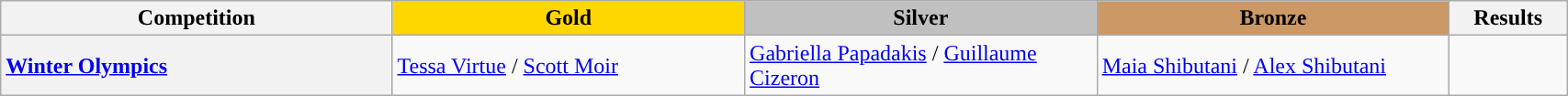<table class="wikitable unsortable" style="text-align:left; width:90%">
<tr>
<th scope="col" style="text-align:center; width:25%;">Competition</th>
<td scope="col" style="text-align:center; width:22.5%; background:gold"><strong>Gold</strong></td>
<td scope="col" style="text-align:center; width:22.5%; background:silver"><strong>Silver</strong></td>
<td scope="col" style="text-align:center; width:22.5%; background:#c96"><strong>Bronze</strong></td>
<th scope="col" style="text-align:center; width:7.5%;">Results</th>
</tr>
<tr>
<th scope="row" style="text-align:left"> <a href='#'>Winter Olympics</a></th>
<td> <a href='#'>Tessa Virtue</a> / <a href='#'>Scott Moir</a></td>
<td> <a href='#'>Gabriella Papadakis</a> / <a href='#'>Guillaume Cizeron</a></td>
<td> <a href='#'>Maia Shibutani</a> / <a href='#'>Alex Shibutani</a></td>
<td></td>
</tr>
</table>
